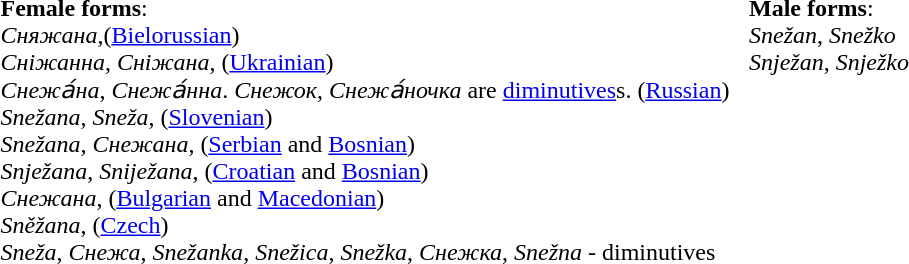<table width=1000>
<tr>
<td valign=top width=50%><br><br><strong>Female forms</strong>: 
<br><em>Сняжана</em>,(<a href='#'>Bielorussian</a>)
<br><em>Сніжанна</em>, <em>Сніжана</em>, (<a href='#'>Ukrainian</a>)
<br><em>Снежа́на</em>, <em>Снежа́нна</em>. <em>Снежок</em>, <em>Снежа́ночка</em> are <a href='#'>diminutives</a>s. (<a href='#'>Russian</a>)
<br><em>Snežana</em>, <em>Sneža</em>, (<a href='#'>Slovenian</a>)
<br><em>Snežana</em>, <em>Снежана</em>, (<a href='#'>Serbian</a> and <a href='#'>Bosnian</a>)
<br><em>Snježana</em>, <em>Sniježana</em>, (<a href='#'>Croatian</a> and <a href='#'>Bosnian</a>)
<br><em>Снежана</em>, (<a href='#'>Bulgarian</a> and <a href='#'>Macedonian</a>)
<br><em>Sněžana</em>, (<a href='#'>Czech</a>)
<br><em>Sneža</em>, <em>Снежа</em>, <em>Snežanka</em>, <em>Snežica</em>, <em>Snežka</em>, <em>Снежка</em>, <em>Snežna</em> - diminutives</td>
<td valign=top width=50%><br><br><strong>Male forms</strong>: 
<br><em>Snežan</em>, <em>Snežko</em>
<br><em>Snježan</em>, <em>Snježko</em></td>
</tr>
</table>
